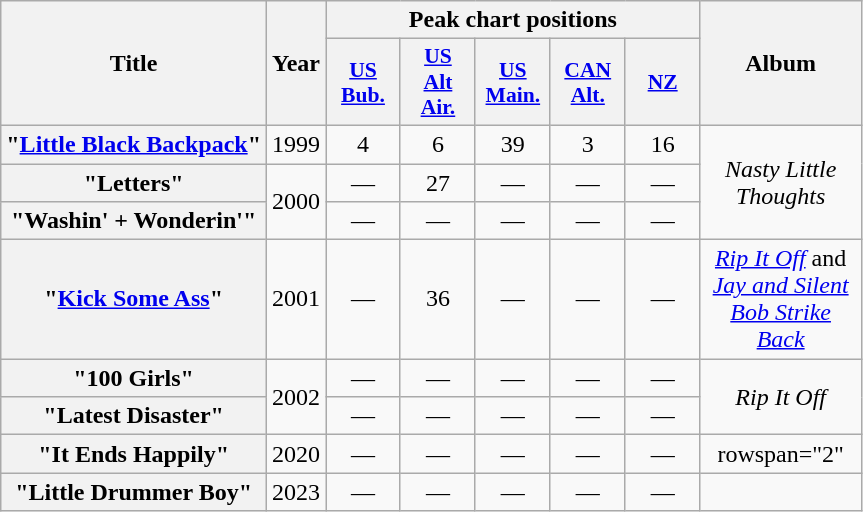<table class="wikitable plainrowheaders" style="text-align:center;">
<tr>
<th rowspan="2">Title</th>
<th rowspan="2" style="width:28px;">Year</th>
<th colspan="5">Peak chart positions</th>
<th style="width:100px;" rowspan="2">Album</th>
</tr>
<tr>
<th scope="col" style="width:3em;font-size:90%;"><a href='#'>US<br>Bub.</a><br></th>
<th scope="col" style="width:3em;font-size:90%;"><a href='#'>US<br>Alt<br>Air.</a><br></th>
<th scope="col" style="width:3em;font-size:90%;"><a href='#'>US<br>Main.</a></th>
<th scope="col" style="width:3em;font-size:90%;"><a href='#'>CAN<br>Alt.</a></th>
<th scope="col" style="width:3em;font-size:90%;"><a href='#'>NZ</a></th>
</tr>
<tr>
<th scope="row">"<a href='#'>Little Black Backpack</a>"</th>
<td>1999</td>
<td>4</td>
<td>6</td>
<td style="text-align:center;">39</td>
<td style="text-align:center;">3</td>
<td style="text-align:center;">16</td>
<td rowspan="3"><em>Nasty Little Thoughts</em></td>
</tr>
<tr>
<th scope="row">"Letters"</th>
<td rowspan="2">2000</td>
<td>—</td>
<td>27</td>
<td style="text-align:center;">—</td>
<td style="text-align:center;">—</td>
<td style="text-align:center;">—</td>
</tr>
<tr>
<th scope="row">"Washin' + Wonderin'"</th>
<td>—</td>
<td>—</td>
<td>—</td>
<td>—</td>
<td>—</td>
</tr>
<tr>
<th scope="row">"<a href='#'>Kick Some Ass</a>"</th>
<td>2001</td>
<td>—</td>
<td>36</td>
<td style="text-align:center;">—</td>
<td style="text-align:center;">—</td>
<td style="text-align:center;">—</td>
<td><em><a href='#'>Rip It Off</a></em> and <em><a href='#'>Jay and Silent Bob Strike Back</a></em></td>
</tr>
<tr>
<th scope="row">"100 Girls"</th>
<td rowspan="2">2002</td>
<td>—</td>
<td>—</td>
<td>—</td>
<td>—</td>
<td>—</td>
<td rowspan="2"><em>Rip It Off</em></td>
</tr>
<tr>
<th scope="row">"Latest Disaster"</th>
<td>—</td>
<td>—</td>
<td>—</td>
<td>—</td>
<td>—</td>
</tr>
<tr>
<th scope="row">"It Ends Happily"</th>
<td>2020</td>
<td>—</td>
<td>—</td>
<td>—</td>
<td>—</td>
<td>—</td>
<td>rowspan="2" </td>
</tr>
<tr>
<th scope="row">"Little Drummer Boy"</th>
<td>2023</td>
<td>—</td>
<td>—</td>
<td>—</td>
<td>—</td>
<td>—</td>
</tr>
</table>
